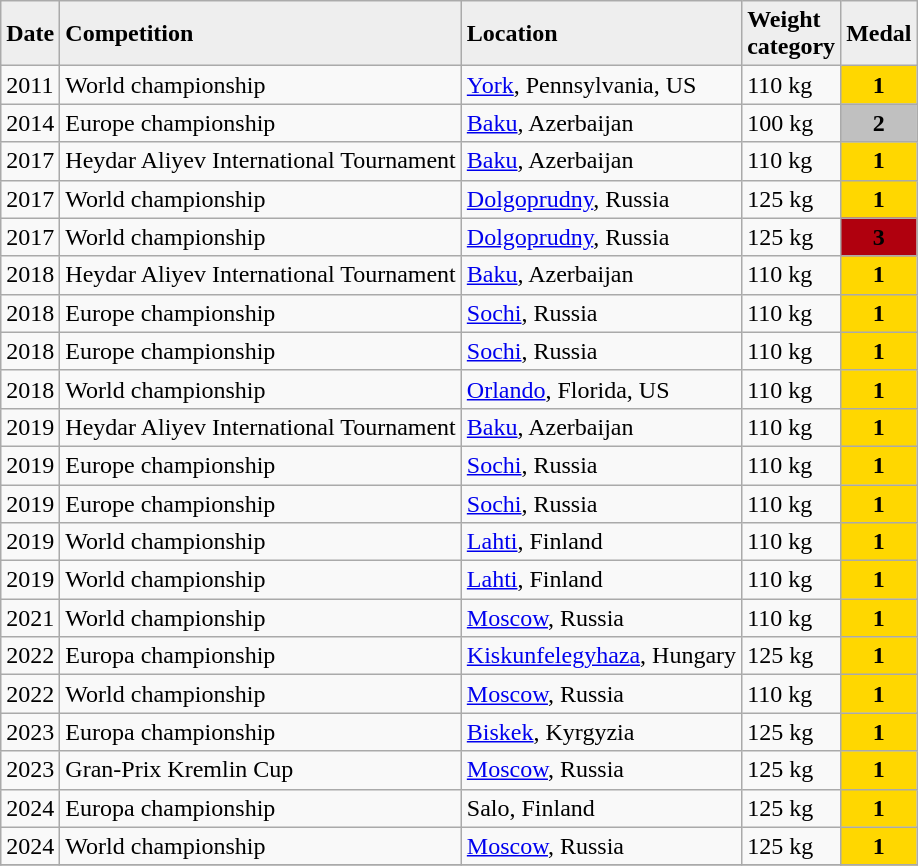<table class="wikitable sortable" border="1">
<tr style="background:#eee;">
<td><strong>Date</strong></td>
<td><strong>Competition</strong></td>
<td><strong>Location <br></strong></td>
<td><strong>Weight <br>category</strong></td>
<td><strong>Medal</strong></td>
</tr>
<tr>
<td>2011</td>
<td>World championship</td>
<td><a href='#'>York</a>, Pennsylvania, US</td>
<td>110 kg</td>
<td align="center" bgcolor="gold"><strong>1</strong></td>
</tr>
<tr>
<td>2014</td>
<td>Europe championship</td>
<td><a href='#'>Baku</a>, Azerbaijan</td>
<td>100 kg</td>
<td align="center" bgcolor="silver"><strong>2</strong></td>
</tr>
<tr>
<td>2017</td>
<td>Heydar Aliyev International Tournament</td>
<td><a href='#'>Baku</a>, Azerbaijan</td>
<td>110 kg</td>
<td align="center" bgcolor="gold"><strong>1</strong></td>
</tr>
<tr>
<td>2017</td>
<td>World championship</td>
<td><a href='#'>Dolgoprudny</a>, Russia</td>
<td>125 kg</td>
<td align="center" bgcolor="gold"><strong>1</strong></td>
</tr>
<tr>
<td>2017</td>
<td>World championship</td>
<td><a href='#'>Dolgoprudny</a>, Russia</td>
<td>125 kg</td>
<td align="center" bgcolor="bronze"><strong>3</strong></td>
</tr>
<tr>
<td>2018</td>
<td>Heydar Aliyev International Tournament</td>
<td><a href='#'>Baku</a>, Azerbaijan</td>
<td>110 kg</td>
<td align="center" bgcolor="gold"><strong>1</strong></td>
</tr>
<tr>
<td>2018</td>
<td>Europe championship</td>
<td><a href='#'>Sochi</a>, Russia</td>
<td>110 kg</td>
<td align="center" bgcolor="gold"><strong>1</strong></td>
</tr>
<tr>
<td>2018</td>
<td>Europe championship</td>
<td><a href='#'>Sochi</a>, Russia</td>
<td>110 kg</td>
<td align="center" bgcolor="gold"><strong>1</strong></td>
</tr>
<tr>
<td>2018</td>
<td>World championship</td>
<td><a href='#'>Orlando</a>, Florida, US</td>
<td>110 kg</td>
<td align="center" bgcolor="gold"><strong>1</strong></td>
</tr>
<tr>
<td>2019</td>
<td>Heydar Aliyev International Tournament</td>
<td><a href='#'>Baku</a>, Azerbaijan</td>
<td>110 kg</td>
<td align="center" bgcolor="gold"><strong>1</strong></td>
</tr>
<tr>
<td>2019</td>
<td>Europe championship</td>
<td><a href='#'>Sochi</a>, Russia</td>
<td>110 kg</td>
<td align="center" bgcolor="gold"><strong>1</strong></td>
</tr>
<tr>
<td>2019</td>
<td>Europe championship</td>
<td><a href='#'>Sochi</a>, Russia</td>
<td>110 kg</td>
<td align="center" bgcolor="gold"><strong>1</strong></td>
</tr>
<tr>
<td>2019</td>
<td>World championship</td>
<td><a href='#'>Lahti</a>, Finland</td>
<td>110 kg</td>
<td align="center" bgcolor="gold"><strong>1</strong></td>
</tr>
<tr>
<td>2019</td>
<td>World championship</td>
<td><a href='#'>Lahti</a>, Finland</td>
<td>110 kg</td>
<td align="center" bgcolor="gold"><strong>1</strong></td>
</tr>
<tr>
<td>2021</td>
<td>World championship</td>
<td><a href='#'>Moscow</a>, Russia</td>
<td>110 kg</td>
<td align="center" bgcolor="gold"><strong>1</strong></td>
</tr>
<tr>
<td>2022</td>
<td>Europa championship</td>
<td><a href='#'>Kiskunfelegyhaza</a>, Hungary</td>
<td>125 kg</td>
<td align="center" bgcolor="gold"><strong>1</strong></td>
</tr>
<tr>
<td>2022</td>
<td>World championship</td>
<td><a href='#'>Moscow</a>, Russia</td>
<td>110 kg</td>
<td align="center" bgcolor="gold"><strong>1</strong></td>
</tr>
<tr>
<td>2023</td>
<td>Europa championship</td>
<td><a href='#'>Biskek</a>, Kyrgyzia</td>
<td>125 kg</td>
<td align="center" bgcolor="gold"><strong>1</strong></td>
</tr>
<tr>
<td>2023</td>
<td>Gran-Prix Kremlin Cup</td>
<td><a href='#'>Moscow</a>, Russia</td>
<td>125 kg</td>
<td align="center" bgcolor="gold"><strong>1</strong></td>
</tr>
<tr>
<td>2024</td>
<td>Europa championship</td>
<td>Salo, Finland</td>
<td>125 kg</td>
<td align="center" bgcolor="gold"><strong>1</strong></td>
</tr>
<tr>
<td>2024</td>
<td>World championship</td>
<td><a href='#'>Moscow</a>, Russia</td>
<td>125 kg</td>
<td align="center" bgcolor="gold"><strong>1</strong></td>
</tr>
<tr>
</tr>
</table>
